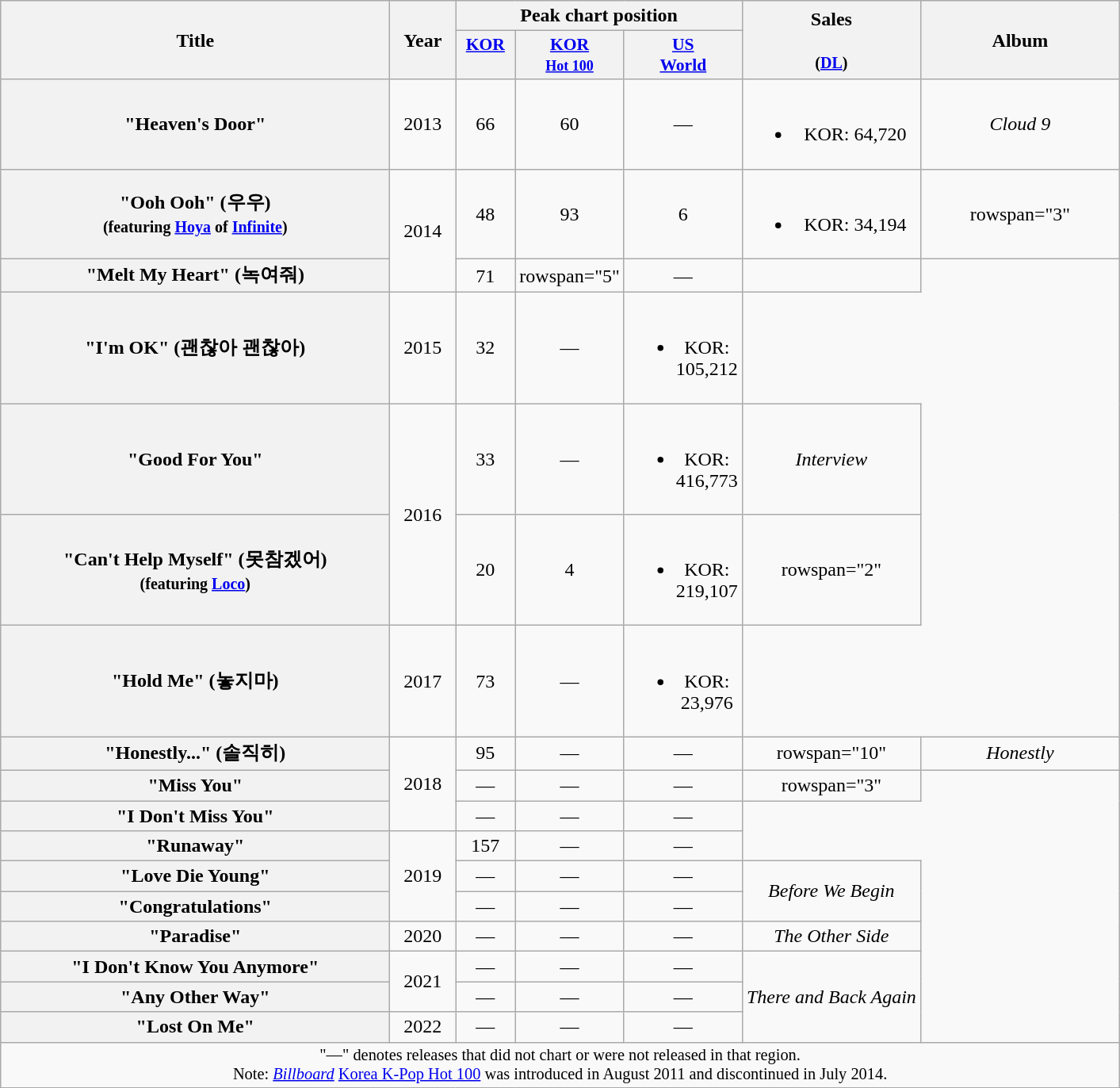<table class="wikitable plainrowheaders" style="text-align:center;">
<tr>
<th rowspan="2" scope="col" style="width:20em;">Title</th>
<th rowspan="2" scope="col" style="width:3em;">Year</th>
<th colspan="3" scope="col">Peak chart position</th>
<th rowspan="2" scope="col">Sales<br><br><small>(<a href='#'>DL</a>)</small></th>
<th rowspan="2" scope="col" style="width:10em;">Album</th>
</tr>
<tr>
<th scope="col" style="width:3em;font-size:90%;"><a href='#'>KOR</a><br><br></th>
<th scope="col" style="width:3em;font-size:90%;"><a href='#'>KOR<br>
<small>Hot 100</small></a><br></th>
<th scope="col" style="width:3em;font-size:90%;"><a href='#'>US<br>World</a><br></th>
</tr>
<tr>
<th scope="row">"Heaven's Door" </th>
<td>2013</td>
<td>66</td>
<td>60</td>
<td>—</td>
<td><br><ul><li>KOR: 64,720</li></ul></td>
<td><em>Cloud 9</em></td>
</tr>
<tr>
<th scope="row">"Ooh Ooh" (우우)<br><small>(featuring <a href='#'>Hoya</a> of <a href='#'>Infinite</a>)</small></th>
<td rowspan="2">2014</td>
<td>48</td>
<td>93</td>
<td>6</td>
<td><br><ul><li>KOR: 34,194</li></ul></td>
<td>rowspan="3" </td>
</tr>
<tr>
<th scope="row">"Melt My Heart" (녹여줘)</th>
<td>71</td>
<td>rowspan="5" </td>
<td>—</td>
<td></td>
</tr>
<tr>
<th scope="row">"I'm OK" (괜찮아 괜찮아)</th>
<td>2015</td>
<td>32</td>
<td>—</td>
<td><br><ul><li>KOR: 105,212</li></ul></td>
</tr>
<tr>
<th scope="row">"Good For You"</th>
<td rowspan="2">2016</td>
<td>33</td>
<td>—</td>
<td><br><ul><li>KOR: 416,773</li></ul></td>
<td rowspan="1"><em>Interview</em></td>
</tr>
<tr>
<th scope="row">"Can't Help Myself" (못참겠어)<br><small>(featuring <a href='#'>Loco</a>)</small></th>
<td>20</td>
<td>4</td>
<td><br><ul><li>KOR: 219,107</li></ul></td>
<td>rowspan="2" </td>
</tr>
<tr>
<th scope="row">"Hold Me" (놓지마)</th>
<td>2017</td>
<td>73</td>
<td>—</td>
<td><br><ul><li>KOR: 23,976</li></ul></td>
</tr>
<tr>
<th scope="row">"Honestly..." (솔직히)</th>
<td rowspan="3">2018</td>
<td>95</td>
<td>—</td>
<td>—</td>
<td>rowspan="10" </td>
<td><em>Honestly</em></td>
</tr>
<tr>
<th scope="row">"Miss You"</th>
<td>—</td>
<td>—</td>
<td>—</td>
<td>rowspan="3" </td>
</tr>
<tr>
<th scope="row">"I Don't Miss You"</th>
<td>—</td>
<td>—</td>
<td>—</td>
</tr>
<tr>
<th scope="row">"Runaway"</th>
<td rowspan="3">2019</td>
<td>157</td>
<td>—</td>
<td>—</td>
</tr>
<tr>
<th scope="row">"Love Die Young"</th>
<td>—</td>
<td>—</td>
<td>—</td>
<td rowspan="2"><em>Before We Begin</em></td>
</tr>
<tr>
<th scope="row">"Congratulations"<br></th>
<td>—</td>
<td>—</td>
<td>—</td>
</tr>
<tr>
<th scope="row">"Paradise"</th>
<td>2020</td>
<td>—</td>
<td>—</td>
<td>—</td>
<td><em>The Other Side</em></td>
</tr>
<tr>
<th scope="row">"I Don't Know You Anymore"</th>
<td rowspan="2">2021</td>
<td>—</td>
<td>—</td>
<td>—</td>
<td rowspan="3"><em>There and Back Again</em></td>
</tr>
<tr>
<th scope="row">"Any Other Way"</th>
<td>—</td>
<td>—</td>
<td>—</td>
</tr>
<tr>
<th scope="row">"Lost On Me"</th>
<td>2022</td>
<td>—</td>
<td>—</td>
<td>—</td>
</tr>
<tr>
<td colspan="7" style="font-size:85%;">"—" denotes releases that did not chart or were not released in that region.<br>Note: <em><a href='#'>Billboard</a></em> <a href='#'>Korea K-Pop Hot 100</a> was introduced in August 2011 and discontinued in July 2014.</td>
</tr>
</table>
